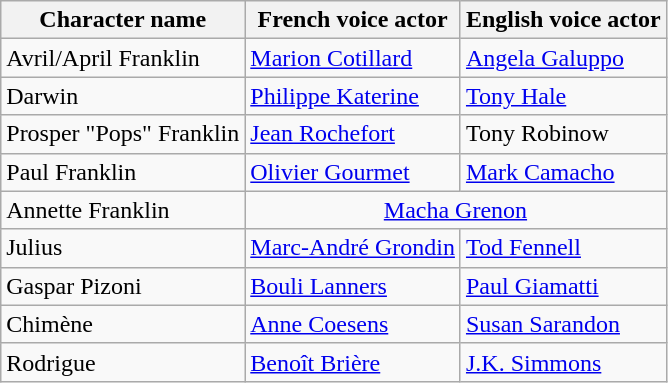<table class="wikitable">
<tr>
<th>Character name</th>
<th>French voice actor</th>
<th>English voice actor</th>
</tr>
<tr>
<td>Avril/April Franklin</td>
<td><a href='#'>Marion Cotillard</a></td>
<td><a href='#'>Angela Galuppo</a></td>
</tr>
<tr>
<td>Darwin</td>
<td><a href='#'>Philippe Katerine</a></td>
<td><a href='#'>Tony Hale</a></td>
</tr>
<tr>
<td>Prosper "Pops" Franklin</td>
<td><a href='#'>Jean Rochefort</a></td>
<td>Tony Robinow</td>
</tr>
<tr>
<td>Paul Franklin</td>
<td><a href='#'>Olivier Gourmet</a></td>
<td><a href='#'>Mark Camacho</a></td>
</tr>
<tr>
<td>Annette Franklin</td>
<td colspan=2 align=center><a href='#'>Macha Grenon</a></td>
</tr>
<tr>
<td>Julius</td>
<td><a href='#'>Marc-André Grondin</a></td>
<td><a href='#'>Tod Fennell</a></td>
</tr>
<tr>
<td>Gaspar Pizoni</td>
<td><a href='#'>Bouli Lanners</a></td>
<td><a href='#'>Paul Giamatti</a></td>
</tr>
<tr>
<td>Chimène</td>
<td><a href='#'>Anne Coesens</a></td>
<td><a href='#'>Susan Sarandon</a></td>
</tr>
<tr>
<td>Rodrigue</td>
<td><a href='#'>Benoît Brière</a></td>
<td><a href='#'>J.K. Simmons</a></td>
</tr>
</table>
